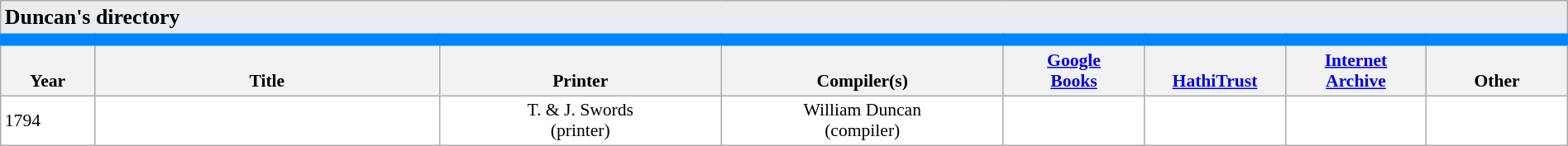<table class="wikitable collapsible sortable static-row-numbers" cellpadding="1" style="color: black; background-color: #FFFFFF; font-size: 90%; width:100%">
<tr class="static-row-header" style="text-align:center;vertical-align:bottom;">
<th style="text-align:left; background:#eaecf0; border-style: solid; border-width: 0px 0px 0px 0px;" colspan=8><big><strong>Duncan's directory</strong></big></th>
</tr>
<tr class="static-row-header" style="text-align:center;vertical-align:bottom;border-style: solid; border-color: #0085ff; border-width: 10px 0px 0px 0px;">
<th>Year</th>
<th>Title</th>
<th>Printer</th>
<th>Compiler(s)</th>
<th><a href='#'>Google<br>Books</a></th>
<th><a href='#'>HathiTrust</a></th>
<th><a href='#'>Internet<br>Archive</a></th>
<th>Other</th>
</tr>
<tr>
<td width="6%">1794</td>
<td width="22%" data-sort-value="new-york directory 1794"></td>
<td style="text-align:center" width="18%" data-sort-value="swords 1794">T. & J. Swords<br>(printer)</td>
<td style="text-align:center" width="18%" data-sort-value="duncan 1794">William Duncan<br>(compiler)</td>
<td style="text-align:center" width="9%"></td>
<td style="text-align:center" width="9%" data-sort-value="columbia 1794"></td>
<td style="text-align:center" width="9%" data-sort-value="columbia 1794"></td>
<td style="text-align:center" width="9%"></td>
</tr>
</table>
